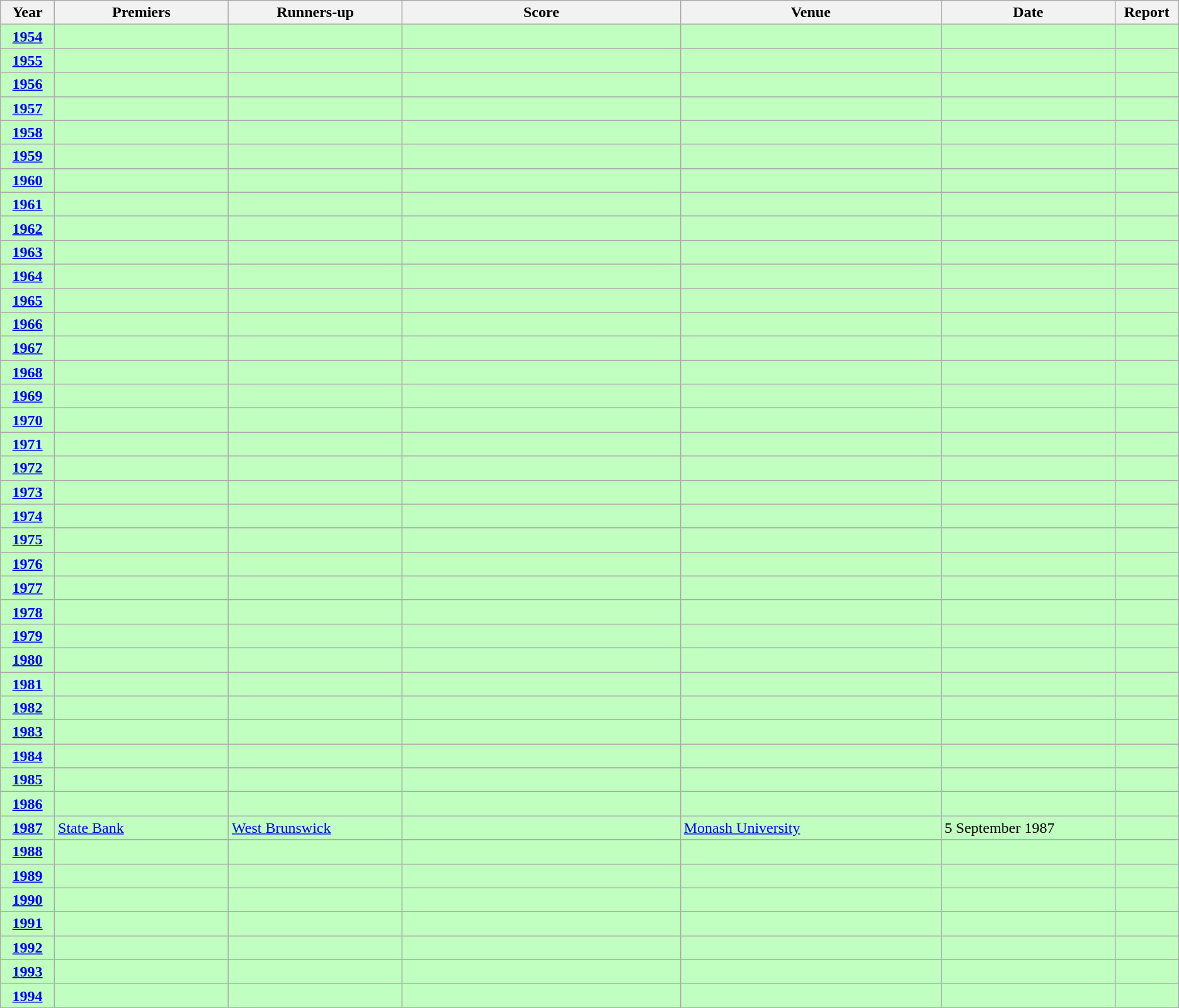<table class="wikitable sortable" style="text-align:left; text-valign:center">
<tr>
<th width=3%>Year</th>
<th width=10%>Premiers</th>
<th width=10%>Runners-up</th>
<th width=16%>Score</th>
<th width=15%>Venue</th>
<th width=10%; class=unsortable>Date</th>
<th width=2%; class=unsortable>Report</th>
</tr>
<tr style="background:#C0FFC0;">
<td align="center"><strong><a href='#'>1954</a></strong></td>
<td></td>
<td></td>
<td align=center></td>
<td></td>
<td></td>
<td align=center></td>
</tr>
<tr style="background:#C0FFC0;">
<td align="center"><strong><a href='#'>1955</a></strong></td>
<td></td>
<td></td>
<td align=center></td>
<td></td>
<td></td>
<td align=center></td>
</tr>
<tr style="background:#C0FFC0;">
<td align="center"><strong><a href='#'>1956</a></strong></td>
<td></td>
<td></td>
<td align=center></td>
<td></td>
<td></td>
<td align=center></td>
</tr>
<tr style="background:#C0FFC0;">
<td align="center"><strong><a href='#'>1957</a></strong></td>
<td></td>
<td></td>
<td align=center></td>
<td></td>
<td></td>
<td align=center></td>
</tr>
<tr style="background:#C0FFC0;">
<td align="center"><strong><a href='#'>1958</a></strong></td>
<td></td>
<td></td>
<td align=center></td>
<td></td>
<td></td>
<td align=center></td>
</tr>
<tr style="background:#C0FFC0;">
<td align="center"><strong><a href='#'>1959</a></strong></td>
<td></td>
<td></td>
<td align=center></td>
<td></td>
<td></td>
<td align=center></td>
</tr>
<tr style="background:#C0FFC0;">
<td align="center"><strong><a href='#'>1960</a></strong></td>
<td></td>
<td></td>
<td align=center></td>
<td></td>
<td></td>
<td align=center></td>
</tr>
<tr style="background:#C0FFC0;">
<td align="center"><strong><a href='#'>1961</a></strong></td>
<td></td>
<td></td>
<td align=center></td>
<td></td>
<td></td>
<td align=center></td>
</tr>
<tr style="background:#C0FFC0;">
<td align="center"><strong><a href='#'>1962</a></strong></td>
<td></td>
<td></td>
<td align=center></td>
<td></td>
<td></td>
<td align=center></td>
</tr>
<tr style="background:#C0FFC0;">
<td align="center"><strong><a href='#'>1963</a></strong></td>
<td></td>
<td></td>
<td align=center></td>
<td></td>
<td></td>
<td align=center></td>
</tr>
<tr style="background:#C0FFC0;">
<td align="center"><strong><a href='#'>1964</a></strong></td>
<td></td>
<td></td>
<td align=center></td>
<td></td>
<td></td>
<td align=center></td>
</tr>
<tr style="background:#C0FFC0;">
<td align="center"><strong><a href='#'>1965</a></strong></td>
<td></td>
<td></td>
<td align=center></td>
<td></td>
<td></td>
<td align=center></td>
</tr>
<tr style="background:#C0FFC0;">
<td align="center"><strong><a href='#'>1966</a></strong></td>
<td></td>
<td></td>
<td align=center></td>
<td></td>
<td></td>
<td align=center></td>
</tr>
<tr style="background:#C0FFC0;">
<td align="center"><strong><a href='#'>1967</a></strong></td>
<td></td>
<td></td>
<td align=center></td>
<td></td>
<td></td>
<td align=center></td>
</tr>
<tr style="background:#C0FFC0;">
<td align="center"><strong><a href='#'>1968</a></strong></td>
<td></td>
<td></td>
<td align=center></td>
<td></td>
<td></td>
<td align=center></td>
</tr>
<tr style="background:#C0FFC0;">
<td align="center"><strong><a href='#'>1969</a></strong></td>
<td></td>
<td></td>
<td align=center></td>
<td></td>
<td></td>
<td align=center></td>
</tr>
<tr style="background:#C0FFC0;">
<td align="center"><strong><a href='#'>1970</a></strong></td>
<td></td>
<td></td>
<td align=center></td>
<td></td>
<td></td>
<td align=center></td>
</tr>
<tr style="background:#C0FFC0;">
<td align="center"><strong><a href='#'>1971</a></strong></td>
<td></td>
<td></td>
<td align=center></td>
<td></td>
<td></td>
<td align=center></td>
</tr>
<tr style="background:#C0FFC0;">
<td align="center"><strong><a href='#'>1972</a></strong></td>
<td></td>
<td></td>
<td align=center></td>
<td></td>
<td></td>
<td align=center></td>
</tr>
<tr style="background:#C0FFC0;">
<td align="center"><strong><a href='#'>1973</a></strong></td>
<td></td>
<td></td>
<td align=center></td>
<td></td>
<td></td>
<td align=center></td>
</tr>
<tr style="background:#C0FFC0;">
<td align="center"><strong><a href='#'>1974</a></strong></td>
<td></td>
<td></td>
<td align=center></td>
<td></td>
<td></td>
<td align=center></td>
</tr>
<tr style="background:#C0FFC0;">
<td align="center"><strong><a href='#'>1975</a></strong></td>
<td></td>
<td></td>
<td align=center></td>
<td></td>
<td></td>
<td align=center></td>
</tr>
<tr style="background:#C0FFC0;">
<td align="center"><strong><a href='#'>1976</a></strong></td>
<td></td>
<td></td>
<td align=center></td>
<td></td>
<td></td>
<td align=center></td>
</tr>
<tr style="background:#C0FFC0;">
<td align="center"><strong><a href='#'>1977</a></strong></td>
<td></td>
<td></td>
<td align=center></td>
<td></td>
<td></td>
<td align=center></td>
</tr>
<tr style="background:#C0FFC0;">
<td align="center"><strong><a href='#'>1978</a></strong></td>
<td></td>
<td></td>
<td align=center></td>
<td></td>
<td></td>
<td align=center></td>
</tr>
<tr style="background:#C0FFC0;">
<td align="center"><strong><a href='#'>1979</a></strong></td>
<td></td>
<td></td>
<td align=center></td>
<td></td>
<td></td>
<td align=center></td>
</tr>
<tr style="background:#C0FFC0;">
<td align="center"><strong><a href='#'>1980</a></strong></td>
<td></td>
<td></td>
<td align=center></td>
<td></td>
<td></td>
<td align=center></td>
</tr>
<tr style="background:#C0FFC0;">
<td align="center"><strong><a href='#'>1981</a></strong></td>
<td></td>
<td></td>
<td align=center></td>
<td></td>
<td></td>
<td align=center></td>
</tr>
<tr style="background:#C0FFC0;">
<td align="center"><strong><a href='#'>1982</a></strong></td>
<td></td>
<td></td>
<td align=center></td>
<td></td>
<td></td>
<td align=center></td>
</tr>
<tr style="background:#C0FFC0;">
<td align="center"><strong><a href='#'>1983</a></strong></td>
<td></td>
<td></td>
<td align=center></td>
<td></td>
<td></td>
<td align=center></td>
</tr>
<tr style="background:#C0FFC0;">
<td align="center"><strong><a href='#'>1984</a></strong></td>
<td></td>
<td></td>
<td align=center></td>
<td></td>
<td></td>
<td align=center></td>
</tr>
<tr style="background:#C0FFC0;">
<td align="center"><strong><a href='#'>1985</a></strong></td>
<td></td>
<td></td>
<td align=center></td>
<td></td>
<td></td>
<td align=center></td>
</tr>
<tr style="background:#C0FFC0;">
<td align="center"><strong><a href='#'>1986</a></strong></td>
<td></td>
<td></td>
<td align=center></td>
<td></td>
<td></td>
<td align=center></td>
</tr>
<tr style="background:#C0FFC0;">
<td align="center"><strong><a href='#'>1987</a></strong></td>
<td><a href='#'>State Bank</a></td>
<td><a href='#'>West Brunswick</a></td>
<td align=center></td>
<td><a href='#'>Monash University</a></td>
<td>5 September 1987</td>
<td align=center></td>
</tr>
<tr style="background:#C0FFC0;">
<td align="center"><strong><a href='#'>1988</a></strong></td>
<td></td>
<td></td>
<td align=center></td>
<td></td>
<td></td>
<td align=center></td>
</tr>
<tr style="background:#C0FFC0;">
<td align="center"><strong><a href='#'>1989</a></strong></td>
<td></td>
<td></td>
<td align=center></td>
<td></td>
<td></td>
<td align=center></td>
</tr>
<tr style="background:#C0FFC0;">
<td align="center"><strong><a href='#'>1990</a></strong></td>
<td></td>
<td></td>
<td align=center></td>
<td></td>
<td></td>
<td align=center></td>
</tr>
<tr style="background:#C0FFC0;">
<td align="center"><strong><a href='#'>1991</a></strong></td>
<td></td>
<td></td>
<td align=center></td>
<td></td>
<td></td>
<td align=center></td>
</tr>
<tr style="background:#C0FFC0;">
<td align="center"><strong><a href='#'>1992</a></strong></td>
<td></td>
<td></td>
<td align=center></td>
<td></td>
<td></td>
<td align=center></td>
</tr>
<tr style="background:#C0FFC0;">
<td align="center"><strong><a href='#'>1993</a></strong></td>
<td></td>
<td></td>
<td align=center></td>
<td></td>
<td></td>
<td align=center></td>
</tr>
<tr style="background:#C0FFC0;">
<td align="center"><strong><a href='#'>1994</a></strong></td>
<td></td>
<td></td>
<td align=center></td>
<td></td>
<td></td>
<td align=center></td>
</tr>
</table>
